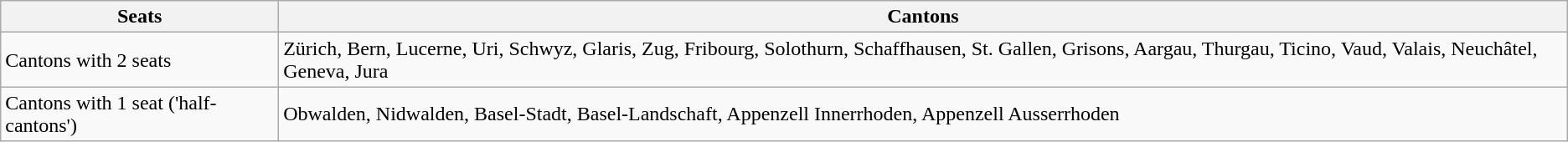<table class="wikitable">
<tr>
<th>Seats</th>
<th>Cantons</th>
</tr>
<tr>
<td>Cantons with 2 seats</td>
<td>Zürich, Bern, Lucerne, Uri, Schwyz, Glaris, Zug, Fribourg, Solothurn, Schaffhausen, St. Gallen, Grisons, Aargau, Thurgau, Ticino, Vaud, Valais, Neuchâtel, Geneva, Jura</td>
</tr>
<tr>
<td>Cantons with 1 seat ('half-cantons')</td>
<td>Obwalden, Nidwalden, Basel-Stadt, Basel-Landschaft, Appenzell Innerrhoden, Appenzell Ausserrhoden</td>
</tr>
</table>
